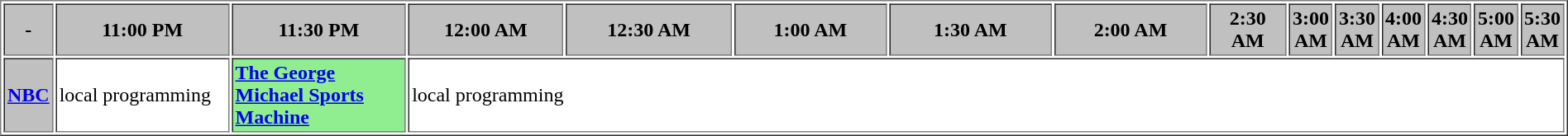<table border="1" cellpadding="2">
<tr>
<th bgcolor="#C0C0C0">-</th>
<th width="13%" bgcolor="#C0C0C0">11:00 PM</th>
<th width="14%" bgcolor="#C0C0C0">11:30 PM</th>
<th width="13%" bgcolor="#C0C0C0">12:00 AM</th>
<th width="14%" bgcolor="#C0C0C0">12:30 AM</th>
<th width="13%" bgcolor="#C0C0C0">1:00 AM</th>
<th width="14%" bgcolor="#C0C0C0">1:30 AM</th>
<th width="13%" bgcolor="#C0C0C0">2:00 AM</th>
<th width="14%" bgcolor="#C0C0C0">2:30 AM</th>
<th width="13%" bgcolor="#C0C0C0">3:00 AM</th>
<th width="14%" bgcolor="#C0C0C0">3:30 AM</th>
<th width="13%" bgcolor="#C0C0C0">4:00 AM</th>
<th width="14%" bgcolor="#C0C0C0">4:30 AM</th>
<th width="13%" bgcolor="#C0C0C0">5:00 AM</th>
<th width="14%" bgcolor="#C0C0C0">5:30 AM</th>
</tr>
<tr>
<th bgcolor="#C0C0C0"><a href='#'>NBC</a></th>
<td bgcolor="white">local programming</td>
<td bgcolor="lightgreen" colspan="1"><strong><a href='#'>The George Michael Sports Machine</a></strong></td>
<td bgcolor="white" colspan="12">local programming</td>
</tr>
</table>
